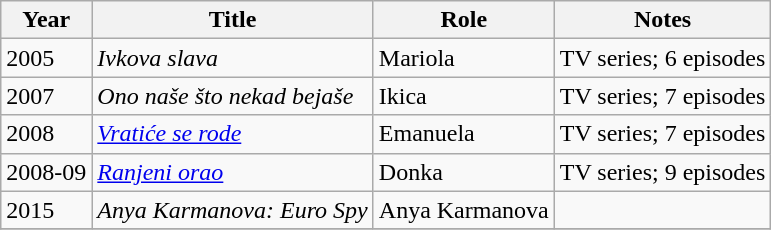<table class="wikitable sortable">
<tr>
<th>Year</th>
<th>Title</th>
<th>Role</th>
<th class="unsortable">Notes</th>
</tr>
<tr>
<td>2005</td>
<td><em>Ivkova slava</em></td>
<td>Mariola</td>
<td>TV series; 6 episodes</td>
</tr>
<tr>
<td>2007</td>
<td><em>Ono naše što nekad bejaše</em></td>
<td>Ikica</td>
<td>TV series; 7 episodes</td>
</tr>
<tr>
<td>2008</td>
<td><em><a href='#'>Vratiće se rode</a></em></td>
<td>Emanuela</td>
<td>TV series; 7 episodes</td>
</tr>
<tr>
<td>2008-09</td>
<td><em><a href='#'>Ranjeni orao</a></em></td>
<td>Donka</td>
<td>TV series; 9 episodes</td>
</tr>
<tr>
<td>2015</td>
<td><em>Anya Karmanova: Euro Spy</em></td>
<td>Anya Karmanova</td>
<td></td>
</tr>
<tr>
</tr>
</table>
